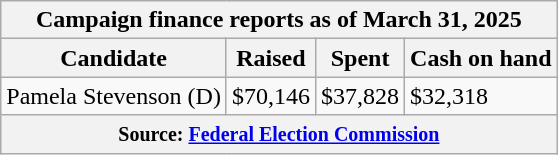<table class="wikitable sortable">
<tr>
<th colspan=4>Campaign finance reports as of March 31, 2025</th>
</tr>
<tr style="text-align:center;">
<th>Candidate</th>
<th>Raised</th>
<th>Spent</th>
<th>Cash on hand</th>
</tr>
<tr>
<td>Pamela Stevenson (D)</td>
<td>$70,146</td>
<td>$37,828</td>
<td>$32,318</td>
</tr>
<tr>
<th colspan="4"><small>Source: <a href='#'>Federal Election Commission</a></small></th>
</tr>
</table>
